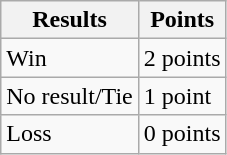<table class="wikitable">
<tr>
<th>Results</th>
<th>Points</th>
</tr>
<tr>
<td>Win</td>
<td>2 points</td>
</tr>
<tr>
<td>No result/Tie</td>
<td>1 point</td>
</tr>
<tr>
<td>Loss</td>
<td>0 points</td>
</tr>
</table>
